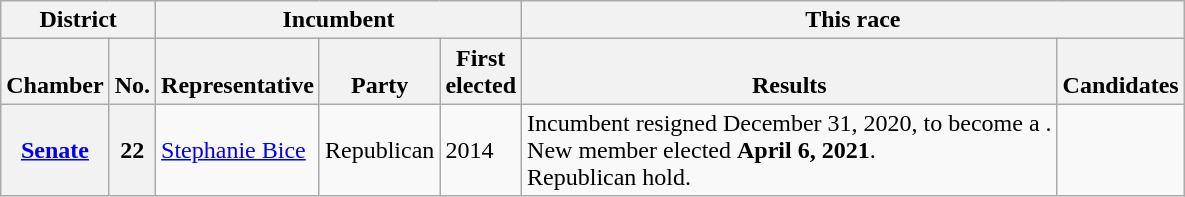<table class="wikitable sortable">
<tr valign=bottom>
<th colspan="2">District</th>
<th colspan="3">Incumbent</th>
<th colspan="2">This race</th>
</tr>
<tr valign=bottom>
<th>Chamber</th>
<th>No.</th>
<th>Representative</th>
<th>Party</th>
<th>First<br>elected</th>
<th>Results</th>
<th>Candidates</th>
</tr>
<tr>
<th><a href='#'>Senate</a></th>
<th>22</th>
<td><a href='#'>Stephanie Bice</a></td>
<td>Republican</td>
<td>2014</td>
<td>Incumbent resigned December 31, 2020, to become a .<br>New member elected <strong>April 6, 2021</strong>.<br>Republican hold.</td>
<td nowrap></td>
</tr>
</table>
